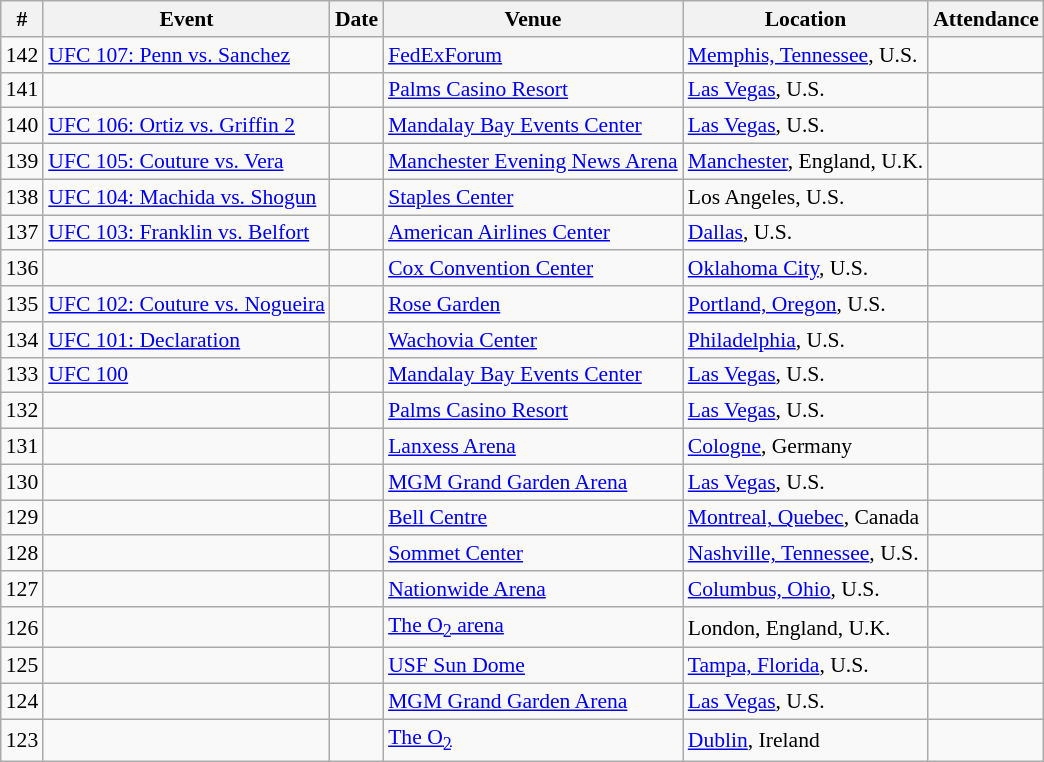<table class="sortable wikitable succession-box" style="font-size:90%;">
<tr>
<th scope="col">#</th>
<th scope="col">Event</th>
<th scope="col">Date</th>
<th scope="col">Venue</th>
<th scope="col">Location</th>
<th scope="col">Attendance</th>
</tr>
<tr>
<td>142</td>
<td><a href='#'>UFC 107: Penn vs. Sanchez</a></td>
<td></td>
<td><a href='#'>FedExForum</a></td>
<td><a href='#'>Memphis, Tennessee</a>, U.S.</td>
<td></td>
</tr>
<tr>
<td>141</td>
<td></td>
<td></td>
<td><a href='#'>Palms Casino Resort</a></td>
<td><a href='#'>Las Vegas</a>, U.S.</td>
<td></td>
</tr>
<tr>
<td>140</td>
<td><a href='#'>UFC 106: Ortiz vs. Griffin 2</a></td>
<td></td>
<td><a href='#'>Mandalay Bay Events Center</a></td>
<td><a href='#'>Las Vegas</a>, U.S.</td>
<td></td>
</tr>
<tr>
<td>139</td>
<td><a href='#'>UFC 105: Couture vs. Vera</a></td>
<td></td>
<td><a href='#'>Manchester Evening News Arena</a></td>
<td><a href='#'>Manchester</a>, England, U.K.</td>
<td></td>
</tr>
<tr>
<td>138</td>
<td><a href='#'>UFC 104: Machida vs. Shogun</a></td>
<td></td>
<td><a href='#'>Staples Center</a></td>
<td>Los Angeles, U.S.</td>
<td></td>
</tr>
<tr>
<td>137</td>
<td><a href='#'>UFC 103: Franklin vs. Belfort</a></td>
<td></td>
<td><a href='#'>American Airlines Center</a></td>
<td><a href='#'>Dallas</a>, U.S.</td>
<td></td>
</tr>
<tr>
<td>136</td>
<td></td>
<td></td>
<td><a href='#'>Cox Convention Center</a></td>
<td><a href='#'>Oklahoma City</a>, U.S.</td>
<td></td>
</tr>
<tr>
<td>135</td>
<td><a href='#'>UFC 102: Couture vs. Nogueira</a></td>
<td></td>
<td><a href='#'>Rose Garden</a></td>
<td><a href='#'>Portland, Oregon</a>, U.S.</td>
<td></td>
</tr>
<tr>
<td>134</td>
<td><a href='#'>UFC 101: Declaration</a></td>
<td></td>
<td><a href='#'>Wachovia Center</a></td>
<td><a href='#'>Philadelphia</a>, U.S.</td>
<td></td>
</tr>
<tr>
<td>133</td>
<td><a href='#'>UFC 100</a></td>
<td></td>
<td><a href='#'>Mandalay Bay Events Center</a></td>
<td><a href='#'>Las Vegas</a>, U.S.</td>
<td></td>
</tr>
<tr>
<td>132</td>
<td></td>
<td></td>
<td><a href='#'>Palms Casino Resort</a></td>
<td><a href='#'>Las Vegas</a>, U.S.</td>
<td></td>
</tr>
<tr>
<td>131</td>
<td></td>
<td></td>
<td><a href='#'>Lanxess Arena</a></td>
<td><a href='#'>Cologne</a>, Germany</td>
<td></td>
</tr>
<tr>
<td>130</td>
<td></td>
<td></td>
<td><a href='#'>MGM Grand Garden Arena</a></td>
<td><a href='#'>Las Vegas</a>, U.S.</td>
<td></td>
</tr>
<tr>
<td>129</td>
<td></td>
<td></td>
<td><a href='#'>Bell Centre</a></td>
<td><a href='#'>Montreal, Quebec</a>, Canada</td>
<td></td>
</tr>
<tr>
<td>128</td>
<td></td>
<td></td>
<td><a href='#'>Sommet Center</a></td>
<td><a href='#'>Nashville, Tennessee</a>, U.S.</td>
<td></td>
</tr>
<tr>
<td>127</td>
<td></td>
<td></td>
<td><a href='#'>Nationwide Arena</a></td>
<td><a href='#'>Columbus, Ohio</a>, U.S.</td>
<td></td>
</tr>
<tr>
<td>126</td>
<td></td>
<td></td>
<td><a href='#'>The O<sub>2</sub> arena</a></td>
<td>London, England, U.K.</td>
<td></td>
</tr>
<tr>
<td>125</td>
<td></td>
<td></td>
<td><a href='#'>USF Sun Dome</a></td>
<td><a href='#'>Tampa, Florida</a>, U.S.</td>
<td></td>
</tr>
<tr>
<td>124</td>
<td></td>
<td></td>
<td><a href='#'>MGM Grand Garden Arena</a></td>
<td><a href='#'>Las Vegas</a>, U.S.</td>
<td></td>
</tr>
<tr>
<td>123</td>
<td></td>
<td></td>
<td><a href='#'>The O<sub>2</sub></a></td>
<td><a href='#'>Dublin</a>, Ireland</td>
<td></td>
</tr>
</table>
